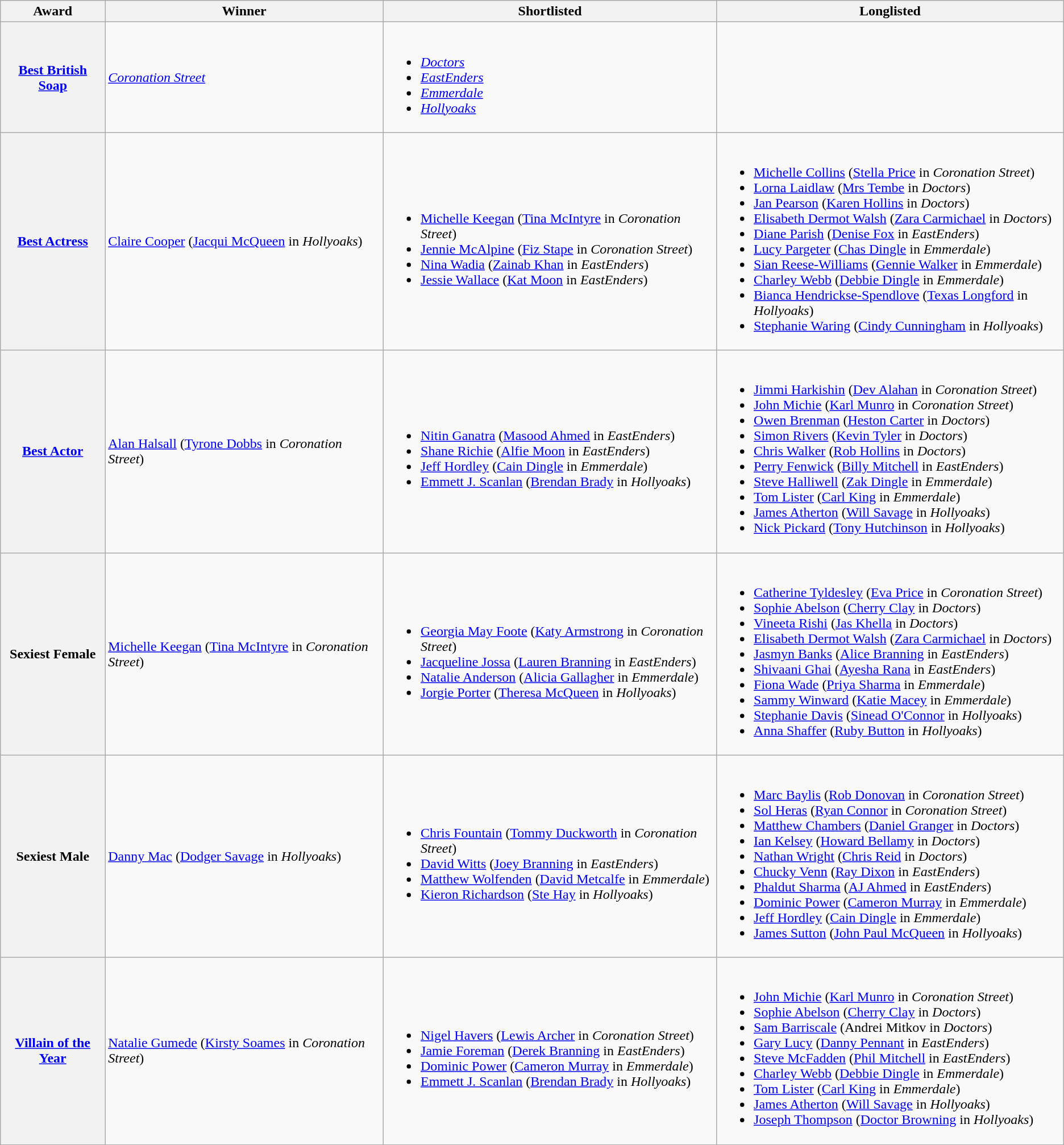<table class="wikitable">
<tr>
<th>Award</th>
<th>Winner</th>
<th>Shortlisted</th>
<th>Longlisted</th>
</tr>
<tr>
<th scope="row"><a href='#'>Best British Soap</a></th>
<td><em><a href='#'>Coronation Street</a></em></td>
<td><br><ul><li><em><a href='#'>Doctors</a></em></li><li><em><a href='#'>EastEnders</a></em></li><li><em><a href='#'>Emmerdale</a></em></li><li><em><a href='#'>Hollyoaks</a></em></li></ul></td>
<td></td>
</tr>
<tr>
<th scope="row"><a href='#'>Best Actress</a></th>
<td><a href='#'>Claire Cooper</a> (<a href='#'>Jacqui McQueen</a> in <em>Hollyoaks</em>)</td>
<td><br><ul><li><a href='#'>Michelle Keegan</a> (<a href='#'>Tina McIntyre</a> in <em>Coronation Street</em>)</li><li><a href='#'>Jennie McAlpine</a> (<a href='#'>Fiz Stape</a> in <em>Coronation Street</em>)</li><li><a href='#'>Nina Wadia</a> (<a href='#'>Zainab Khan</a> in <em>EastEnders</em>)</li><li><a href='#'>Jessie Wallace</a> (<a href='#'>Kat Moon</a> in <em>EastEnders</em>)</li></ul></td>
<td><br><ul><li><a href='#'>Michelle Collins</a> (<a href='#'>Stella Price</a> in <em>Coronation Street</em>)</li><li><a href='#'>Lorna Laidlaw</a> (<a href='#'>Mrs Tembe</a> in <em>Doctors</em>)</li><li><a href='#'>Jan Pearson</a> (<a href='#'>Karen Hollins</a> in <em>Doctors</em>)</li><li><a href='#'>Elisabeth Dermot Walsh</a> (<a href='#'>Zara Carmichael</a> in <em>Doctors</em>)</li><li><a href='#'>Diane Parish</a> (<a href='#'>Denise Fox</a> in <em>EastEnders</em>)</li><li><a href='#'>Lucy Pargeter</a> (<a href='#'>Chas Dingle</a> in <em>Emmerdale</em>)</li><li><a href='#'>Sian Reese-Williams</a> (<a href='#'>Gennie Walker</a> in <em>Emmerdale</em>)</li><li><a href='#'>Charley Webb</a> (<a href='#'>Debbie Dingle</a> in <em>Emmerdale</em>)</li><li><a href='#'>Bianca Hendrickse-Spendlove</a> (<a href='#'>Texas Longford</a> in <em>Hollyoaks</em>)</li><li><a href='#'>Stephanie Waring</a> (<a href='#'>Cindy Cunningham</a> in <em>Hollyoaks</em>)</li></ul></td>
</tr>
<tr>
<th scope="row"><a href='#'>Best Actor</a></th>
<td><a href='#'>Alan Halsall</a> (<a href='#'>Tyrone Dobbs</a> in <em>Coronation Street</em>)</td>
<td><br><ul><li><a href='#'>Nitin Ganatra</a> (<a href='#'>Masood Ahmed</a> in <em>EastEnders</em>)</li><li><a href='#'>Shane Richie</a> (<a href='#'>Alfie Moon</a> in <em>EastEnders</em>)</li><li><a href='#'>Jeff Hordley</a> (<a href='#'>Cain Dingle</a> in <em>Emmerdale</em>)</li><li><a href='#'>Emmett J. Scanlan</a> (<a href='#'>Brendan Brady</a> in <em>Hollyoaks</em>)</li></ul></td>
<td><br><ul><li><a href='#'>Jimmi Harkishin</a> (<a href='#'>Dev Alahan</a> in <em>Coronation Street</em>)</li><li><a href='#'>John Michie</a> (<a href='#'>Karl Munro</a> in <em>Coronation Street</em>)</li><li><a href='#'>Owen Brenman</a> (<a href='#'>Heston Carter</a> in <em>Doctors</em>)</li><li><a href='#'>Simon Rivers</a> (<a href='#'>Kevin Tyler</a> in <em>Doctors</em>)</li><li><a href='#'>Chris Walker</a> (<a href='#'>Rob Hollins</a> in <em>Doctors</em>)</li><li><a href='#'>Perry Fenwick</a> (<a href='#'>Billy Mitchell</a> in <em>EastEnders</em>)</li><li><a href='#'>Steve Halliwell</a> (<a href='#'>Zak Dingle</a> in <em>Emmerdale</em>)</li><li><a href='#'>Tom Lister</a> (<a href='#'>Carl King</a> in <em>Emmerdale</em>)</li><li><a href='#'>James Atherton</a> (<a href='#'>Will Savage</a> in <em>Hollyoaks</em>)</li><li><a href='#'>Nick Pickard</a> (<a href='#'>Tony Hutchinson</a> in <em>Hollyoaks</em>)</li></ul></td>
</tr>
<tr>
<th scope="row">Sexiest Female</th>
<td><a href='#'>Michelle Keegan</a> (<a href='#'>Tina McIntyre</a> in <em>Coronation Street</em>)</td>
<td><br><ul><li><a href='#'>Georgia May Foote</a> (<a href='#'>Katy Armstrong</a> in <em>Coronation Street</em>)</li><li><a href='#'>Jacqueline Jossa</a> (<a href='#'>Lauren Branning</a> in <em>EastEnders</em>)</li><li><a href='#'>Natalie Anderson</a> (<a href='#'>Alicia Gallagher</a> in <em>Emmerdale</em>)</li><li><a href='#'>Jorgie Porter</a> (<a href='#'>Theresa McQueen</a> in <em>Hollyoaks</em>)</li></ul></td>
<td><br><ul><li><a href='#'>Catherine Tyldesley</a> (<a href='#'>Eva Price</a> in <em>Coronation Street</em>)</li><li><a href='#'>Sophie Abelson</a> (<a href='#'>Cherry Clay</a> in <em>Doctors</em>)</li><li><a href='#'>Vineeta Rishi</a> (<a href='#'>Jas Khella</a> in <em>Doctors</em>)</li><li><a href='#'>Elisabeth Dermot Walsh</a> (<a href='#'>Zara Carmichael</a> in <em>Doctors</em>)</li><li><a href='#'>Jasmyn Banks</a> (<a href='#'>Alice Branning</a> in <em>EastEnders</em>)</li><li><a href='#'>Shivaani Ghai</a> (<a href='#'>Ayesha Rana</a> in <em>EastEnders</em>)</li><li><a href='#'>Fiona Wade</a> (<a href='#'>Priya Sharma</a> in <em>Emmerdale</em>)</li><li><a href='#'>Sammy Winward</a> (<a href='#'>Katie Macey</a> in <em>Emmerdale</em>)</li><li><a href='#'>Stephanie Davis</a> (<a href='#'>Sinead O'Connor</a> in <em>Hollyoaks</em>)</li><li><a href='#'>Anna Shaffer</a> (<a href='#'>Ruby Button</a> in <em>Hollyoaks</em>)</li></ul></td>
</tr>
<tr>
<th scope="row">Sexiest Male</th>
<td><a href='#'>Danny Mac</a> (<a href='#'>Dodger Savage</a> in <em>Hollyoaks</em>)</td>
<td><br><ul><li><a href='#'>Chris Fountain</a> (<a href='#'>Tommy Duckworth</a> in <em>Coronation Street</em>)</li><li><a href='#'>David Witts</a> (<a href='#'>Joey Branning</a> in <em>EastEnders</em>)</li><li><a href='#'>Matthew Wolfenden</a> (<a href='#'>David Metcalfe</a> in <em>Emmerdale</em>)</li><li><a href='#'>Kieron Richardson</a> (<a href='#'>Ste Hay</a> in <em>Hollyoaks</em>)</li></ul></td>
<td><br><ul><li><a href='#'>Marc Baylis</a> (<a href='#'>Rob Donovan</a> in <em>Coronation Street</em>)</li><li><a href='#'>Sol Heras</a> (<a href='#'>Ryan Connor</a> in <em>Coronation Street</em>)</li><li><a href='#'>Matthew Chambers</a> (<a href='#'>Daniel Granger</a> in <em>Doctors</em>)</li><li><a href='#'>Ian Kelsey</a> (<a href='#'>Howard Bellamy</a> in <em>Doctors</em>)</li><li><a href='#'>Nathan Wright</a> (<a href='#'>Chris Reid</a> in <em>Doctors</em>)</li><li><a href='#'>Chucky Venn</a> (<a href='#'>Ray Dixon</a> in <em>EastEnders</em>)</li><li><a href='#'>Phaldut Sharma</a> (<a href='#'>AJ Ahmed</a> in <em>EastEnders</em>)</li><li><a href='#'>Dominic Power</a> (<a href='#'>Cameron Murray</a> in <em>Emmerdale</em>)</li><li><a href='#'>Jeff Hordley</a> (<a href='#'>Cain Dingle</a> in <em>Emmerdale</em>)</li><li><a href='#'>James Sutton</a> (<a href='#'>John Paul McQueen</a> in <em>Hollyoaks</em>)</li></ul></td>
</tr>
<tr>
<th scope="row"><a href='#'>Villain of the Year</a></th>
<td><a href='#'>Natalie Gumede</a> (<a href='#'>Kirsty Soames</a> in <em>Coronation Street</em>)</td>
<td><br><ul><li><a href='#'>Nigel Havers</a> (<a href='#'>Lewis Archer</a> in <em>Coronation Street</em>)</li><li><a href='#'>Jamie Foreman</a> (<a href='#'>Derek Branning</a> in <em>EastEnders</em>)</li><li><a href='#'>Dominic Power</a> (<a href='#'>Cameron Murray</a> in <em>Emmerdale</em>)</li><li><a href='#'>Emmett J. Scanlan</a> (<a href='#'>Brendan Brady</a> in <em>Hollyoaks</em>)</li></ul></td>
<td><br><ul><li><a href='#'>John Michie</a> (<a href='#'>Karl Munro</a> in <em>Coronation Street</em>)</li><li><a href='#'>Sophie Abelson</a> (<a href='#'>Cherry Clay</a> in <em>Doctors</em>)</li><li><a href='#'>Sam Barriscale</a> (Andrei Mitkov in <em>Doctors</em>)</li><li><a href='#'>Gary Lucy</a> (<a href='#'>Danny Pennant</a> in <em>EastEnders</em>)</li><li><a href='#'>Steve McFadden</a> (<a href='#'>Phil Mitchell</a> in <em>EastEnders</em>)</li><li><a href='#'>Charley Webb</a> (<a href='#'>Debbie Dingle</a> in <em>Emmerdale</em>)</li><li><a href='#'>Tom Lister</a> (<a href='#'>Carl King</a> in <em>Emmerdale</em>)</li><li><a href='#'>James Atherton</a> (<a href='#'>Will Savage</a> in <em>Hollyoaks</em>)</li><li><a href='#'>Joseph Thompson</a> (<a href='#'>Doctor Browning</a> in <em>Hollyoaks</em>)</li></ul></td>
</tr>
</table>
